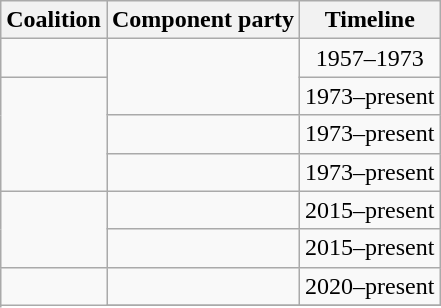<table class="wikitable">
<tr>
<th>Coalition</th>
<th>Component party</th>
<th>Timeline</th>
</tr>
<tr>
<td></td>
<td rowspan=2></td>
<td align=center>1957–1973</td>
</tr>
<tr>
<td rowspan=3></td>
<td align=center>1973–present</td>
</tr>
<tr>
<td></td>
<td align=center>1973–present</td>
</tr>
<tr>
<td></td>
<td align=center>1973–present</td>
</tr>
<tr>
<td rowspan=2></td>
<td></td>
<td align=center>2015–present</td>
</tr>
<tr>
<td></td>
<td align=center>2015–present</td>
</tr>
<tr>
<td rowspan=2></td>
<td></td>
<td align=center>2020–present</td>
</tr>
<tr>
</tr>
</table>
